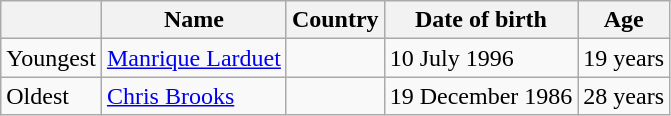<table class="wikitable">
<tr>
<th></th>
<th>Name</th>
<th>Country</th>
<th>Date of birth</th>
<th>Age</th>
</tr>
<tr>
<td>Youngest</td>
<td><a href='#'>Manrique Larduet</a></td>
<td></td>
<td>10 July 1996</td>
<td>19 years</td>
</tr>
<tr>
<td>Oldest</td>
<td><a href='#'>Chris Brooks</a></td>
<td></td>
<td>19 December 1986</td>
<td>28 years</td>
</tr>
</table>
